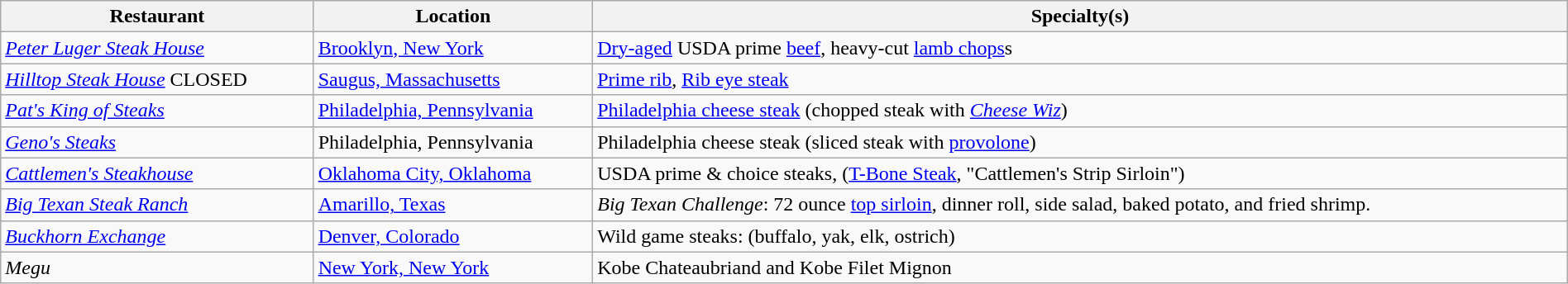<table class="wikitable" style="width:100%;">
<tr>
<th>Restaurant</th>
<th>Location</th>
<th>Specialty(s)</th>
</tr>
<tr>
<td><em><a href='#'>Peter Luger Steak House</a></em></td>
<td><a href='#'>Brooklyn, New York</a></td>
<td><a href='#'>Dry-aged</a> USDA prime <a href='#'>beef</a>, heavy-cut <a href='#'>lamb chops</a>s</td>
</tr>
<tr>
<td><em><a href='#'>Hilltop Steak House</a></em> CLOSED</td>
<td><a href='#'>Saugus, Massachusetts</a></td>
<td><a href='#'>Prime rib</a>, <a href='#'>Rib eye steak</a></td>
</tr>
<tr>
<td><em><a href='#'>Pat's King of Steaks</a></em></td>
<td><a href='#'>Philadelphia, Pennsylvania</a></td>
<td><a href='#'>Philadelphia cheese steak</a> (chopped steak with <em><a href='#'>Cheese Wiz</a></em>)</td>
</tr>
<tr>
<td><em><a href='#'>Geno's Steaks</a></em></td>
<td>Philadelphia, Pennsylvania</td>
<td>Philadelphia cheese steak (sliced steak with <a href='#'>provolone</a>)</td>
</tr>
<tr>
<td><em><a href='#'>Cattlemen's Steakhouse</a></em></td>
<td><a href='#'>Oklahoma City, Oklahoma</a></td>
<td>USDA prime & choice steaks, (<a href='#'>T-Bone Steak</a>, "Cattlemen's Strip Sirloin")</td>
</tr>
<tr>
<td><em><a href='#'>Big Texan Steak Ranch</a></em></td>
<td><a href='#'>Amarillo, Texas</a></td>
<td><em>Big Texan Challenge</em>: 72 ounce <a href='#'>top sirloin</a>, dinner roll, side salad, baked potato, and fried shrimp.</td>
</tr>
<tr>
<td><em><a href='#'>Buckhorn Exchange</a></em></td>
<td><a href='#'>Denver, Colorado</a></td>
<td>Wild game steaks: (buffalo, yak, elk, ostrich)</td>
</tr>
<tr>
<td><em>Megu</em></td>
<td><a href='#'>New York, New York</a></td>
<td>Kobe Chateaubriand and Kobe Filet Mignon</td>
</tr>
</table>
